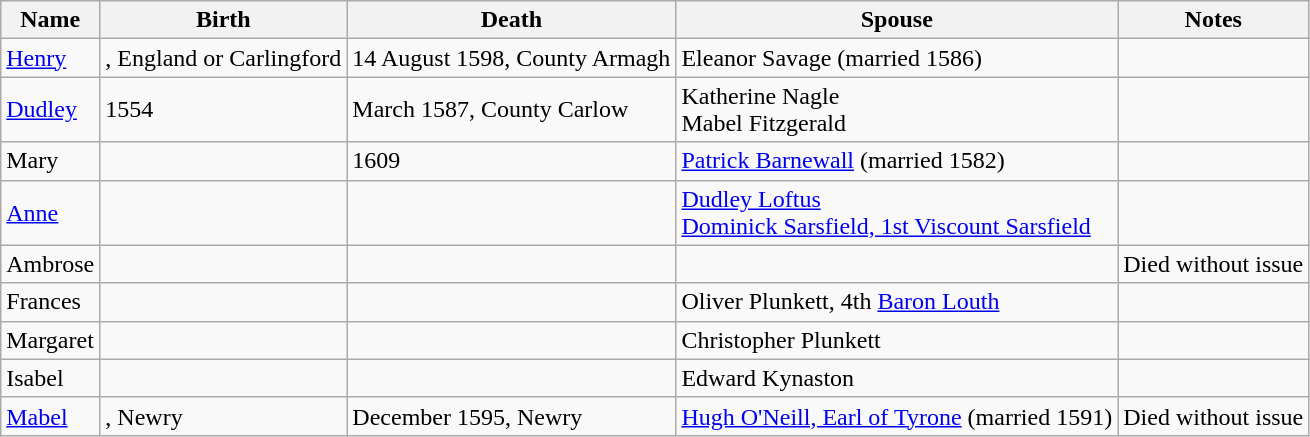<table class="wikitable">
<tr>
<th>Name</th>
<th>Birth</th>
<th>Death</th>
<th>Spouse</th>
<th>Notes</th>
</tr>
<tr>
<td><a href='#'>Henry</a></td>
<td>, England or Carlingford</td>
<td>14 August 1598, County Armagh</td>
<td>Eleanor Savage (married 1586)</td>
<td></td>
</tr>
<tr>
<td><a href='#'>Dudley</a></td>
<td>1554</td>
<td>March 1587, County Carlow</td>
<td>Katherine Nagle<br>Mabel Fitzgerald</td>
<td></td>
</tr>
<tr>
<td>Mary</td>
<td></td>
<td>1609</td>
<td><a href='#'>Patrick Barnewall</a> (married 1582)</td>
<td></td>
</tr>
<tr>
<td><a href='#'>Anne</a></td>
<td></td>
<td></td>
<td><a href='#'>Dudley Loftus</a><br><a href='#'>Dominick Sarsfield, 1st Viscount Sarsfield</a></td>
<td></td>
</tr>
<tr>
<td>Ambrose</td>
<td></td>
<td></td>
<td></td>
<td>Died without issue</td>
</tr>
<tr>
<td>Frances</td>
<td></td>
<td></td>
<td>Oliver Plunkett, 4th <a href='#'>Baron Louth</a></td>
<td></td>
</tr>
<tr>
<td>Margaret</td>
<td></td>
<td></td>
<td>Christopher Plunkett</td>
<td></td>
</tr>
<tr>
<td>Isabel</td>
<td></td>
<td></td>
<td>Edward Kynaston</td>
<td></td>
</tr>
<tr>
<td><a href='#'>Mabel</a></td>
<td>, Newry</td>
<td>December 1595, Newry</td>
<td><a href='#'>Hugh O'Neill, Earl of Tyrone</a> (married 1591)</td>
<td>Died without issue</td>
</tr>
</table>
